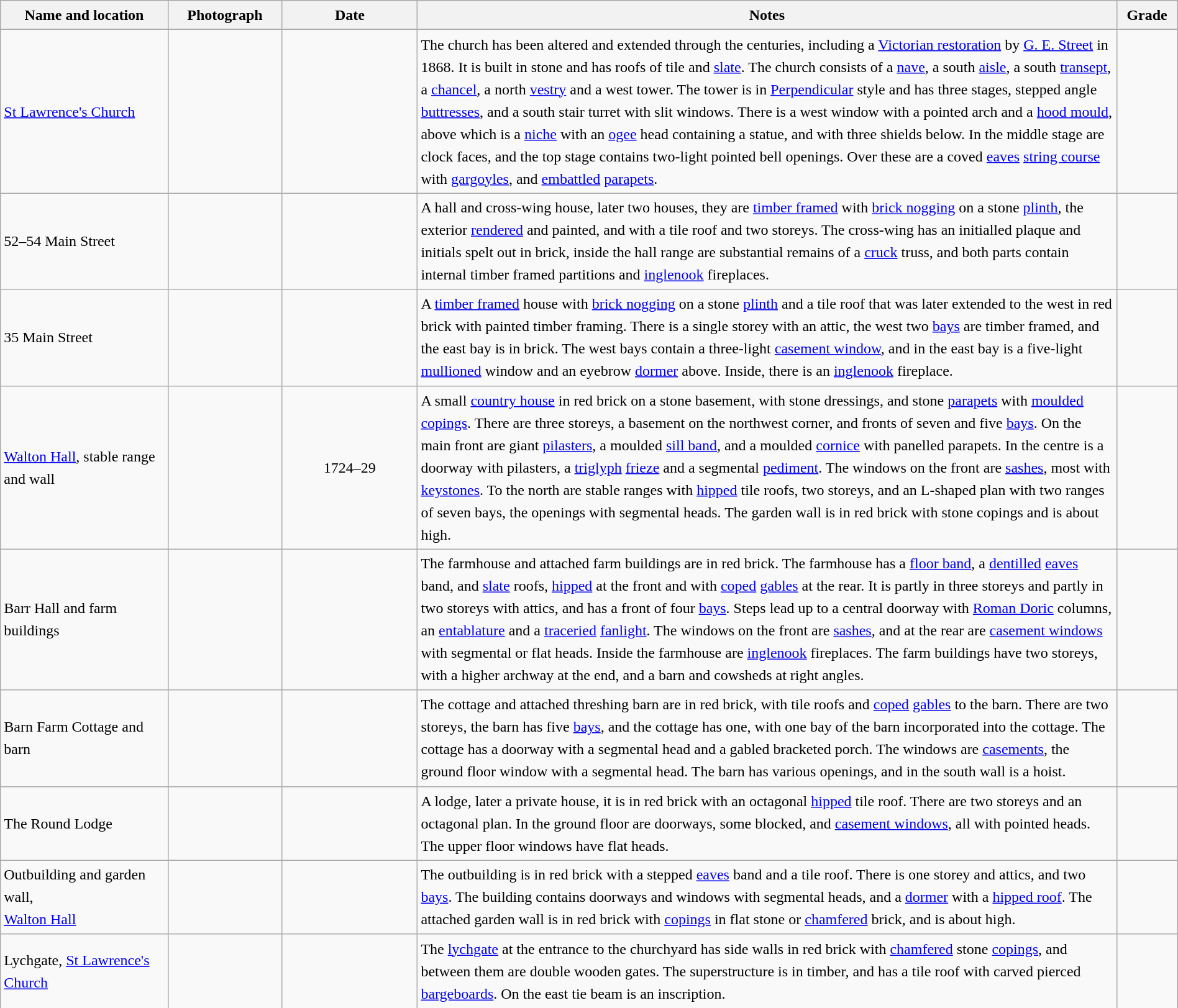<table class="wikitable sortable plainrowheaders" style="width:100%; border:0; text-align:left; line-height:150%;">
<tr>
<th scope="col"  style="width:150px">Name and location</th>
<th scope="col"  style="width:100px" class="unsortable">Photograph</th>
<th scope="col"  style="width:120px">Date</th>
<th scope="col"  style="width:650px" class="unsortable">Notes</th>
<th scope="col"  style="width:50px">Grade</th>
</tr>
<tr>
<td><a href='#'>St Lawrence's Church</a><br><small></small></td>
<td></td>
<td align="center"></td>
<td>The church has been altered and extended through the centuries, including a <a href='#'>Victorian restoration</a> by <a href='#'>G. E. Street</a> in 1868.  It is built in stone and has roofs of tile and <a href='#'>slate</a>.  The church consists of a <a href='#'>nave</a>, a south <a href='#'>aisle</a>, a south <a href='#'>transept</a>, a <a href='#'>chancel</a>, a north <a href='#'>vestry</a> and a west tower.  The tower is in <a href='#'>Perpendicular</a> style and has three stages, stepped angle <a href='#'>buttresses</a>, and a south stair turret with slit windows.  There is a west window with a pointed arch and a <a href='#'>hood mould</a>, above which is a <a href='#'>niche</a> with an <a href='#'>ogee</a> head containing a statue, and with three shields below.  In the middle stage are clock faces, and the top stage contains two-light pointed bell openings.  Over these are a coved <a href='#'>eaves</a> <a href='#'>string course</a> with <a href='#'>gargoyles</a>, and <a href='#'>embattled</a> <a href='#'>parapets</a>.</td>
<td align="center" ></td>
</tr>
<tr>
<td>52–54 Main Street<br><small></small></td>
<td></td>
<td align="center"></td>
<td>A hall and cross-wing house, later two houses, they are <a href='#'>timber framed</a> with <a href='#'>brick nogging</a> on a stone <a href='#'>plinth</a>, the exterior <a href='#'>rendered</a> and painted, and with a tile roof and two storeys.  The cross-wing has an initialled plaque and initials spelt out in brick, inside the hall range are substantial remains of a <a href='#'>cruck</a> truss, and both parts contain internal timber framed partitions and <a href='#'>inglenook</a> fireplaces.</td>
<td align="center" ></td>
</tr>
<tr>
<td>35 Main Street<br><small></small></td>
<td></td>
<td align="center"></td>
<td>A <a href='#'>timber framed</a> house with <a href='#'>brick nogging</a> on a stone <a href='#'>plinth</a> and a tile roof that was later extended to the west in red brick with painted timber framing.  There is a single storey with an attic, the west two <a href='#'>bays</a> are timber framed, and the east bay is in brick. The west bays contain a three-light <a href='#'>casement window</a>, and in the east bay is a five-light <a href='#'>mullioned</a> window and an eyebrow <a href='#'>dormer</a> above.   Inside, there is an <a href='#'>inglenook</a> fireplace.</td>
<td align="center" ></td>
</tr>
<tr>
<td><a href='#'>Walton Hall</a>, stable range and wall<br><small></small></td>
<td></td>
<td align="center">1724–29</td>
<td>A small <a href='#'>country house</a> in red brick on a stone basement, with stone dressings, and stone <a href='#'>parapets</a> with <a href='#'>moulded</a> <a href='#'>copings</a>. There are three storeys, a basement on the northwest corner, and fronts of seven and five <a href='#'>bays</a>.  On the main front are giant <a href='#'>pilasters</a>, a moulded <a href='#'>sill band</a>, and a moulded <a href='#'>cornice</a> with panelled parapets.  In the centre is a doorway with pilasters, a <a href='#'>triglyph</a> <a href='#'>frieze</a> and a segmental <a href='#'>pediment</a>.  The windows on the front are <a href='#'>sashes</a>, most with <a href='#'>keystones</a>.  To the north are stable ranges with <a href='#'>hipped</a> tile roofs, two storeys, and an L-shaped plan with two ranges of seven bays, the openings with segmental heads.  The garden wall is in red brick with stone copings and is about  high.</td>
<td align="center" ></td>
</tr>
<tr>
<td>Barr Hall and farm buildings<br><small></small></td>
<td></td>
<td align="center"></td>
<td>The farmhouse and attached farm buildings are in red brick.  The farmhouse has a <a href='#'>floor band</a>, a <a href='#'>dentilled</a> <a href='#'>eaves</a> band, and <a href='#'>slate</a> roofs, <a href='#'>hipped</a> at the front and with <a href='#'>coped</a> <a href='#'>gables</a> at the rear.  It is partly in three storeys and partly in two storeys with attics, and has a front of four <a href='#'>bays</a>.  Steps lead up to a central doorway with <a href='#'>Roman Doric</a> columns, an <a href='#'>entablature</a> and a <a href='#'>traceried</a> <a href='#'>fanlight</a>.  The windows on the front are <a href='#'>sashes</a>, and at the rear are <a href='#'>casement windows</a> with segmental or flat heads.  Inside the farmhouse are <a href='#'>inglenook</a> fireplaces.  The farm buildings have two storeys, with a higher archway at the end, and a barn and cowsheds at right angles.</td>
<td align="center" ></td>
</tr>
<tr>
<td>Barn Farm Cottage and barn<br><small></small></td>
<td></td>
<td align="center"></td>
<td>The cottage and attached threshing barn are in red brick, with tile roofs and <a href='#'>coped</a> <a href='#'>gables</a> to the barn.  There are two storeys, the barn has five <a href='#'>bays</a>, and the cottage has one, with one bay of the barn incorporated into the cottage.  The cottage has a doorway with a segmental head and a gabled bracketed porch.  The windows are <a href='#'>casements</a>, the ground floor window with a segmental head.  The barn has various openings, and in the south wall is a hoist.</td>
<td align="center" ></td>
</tr>
<tr>
<td>The Round Lodge<br><small></small></td>
<td></td>
<td align="center"></td>
<td>A lodge, later a private house, it is in red brick with an octagonal <a href='#'>hipped</a> tile roof.  There are two storeys and an octagonal plan.   In the ground floor are doorways, some blocked, and <a href='#'>casement windows</a>, all with pointed heads.  The upper floor windows have flat heads.</td>
<td align="center" ></td>
</tr>
<tr>
<td>Outbuilding and garden wall,<br><a href='#'>Walton Hall</a><br><small></small></td>
<td></td>
<td align="center"></td>
<td>The outbuilding is in red brick with a stepped <a href='#'>eaves</a> band and a tile roof.  There is one storey and attics, and two <a href='#'>bays</a>.  The building contains doorways and windows with segmental heads, and a <a href='#'>dormer</a> with a <a href='#'>hipped roof</a>.  The attached garden wall is in red brick with <a href='#'>copings</a> in flat stone or <a href='#'>chamfered</a> brick, and is about  high.</td>
<td align="center" ></td>
</tr>
<tr>
<td>Lychgate, <a href='#'>St Lawrence's Church</a><br><small></small></td>
<td></td>
<td align="center"></td>
<td>The <a href='#'>lychgate</a> at the entrance to the churchyard has side walls in red brick with <a href='#'>chamfered</a> stone <a href='#'>copings</a>, and between them are double wooden gates.  The superstructure is in timber, and has a tile roof with carved pierced <a href='#'>bargeboards</a>.  On the east tie beam is an inscription.</td>
<td align="center" ></td>
</tr>
<tr>
</tr>
</table>
